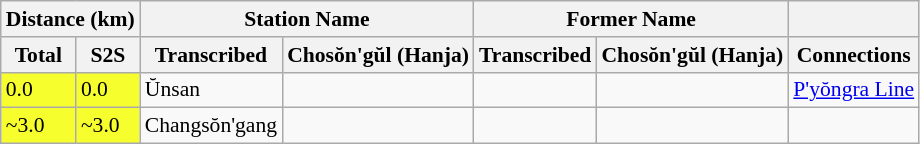<table class="wikitable" style="font-size:90%;">
<tr>
<th colspan="2">Distance (km)</th>
<th colspan="2">Station Name</th>
<th colspan="2">Former Name</th>
<th></th>
</tr>
<tr>
<th>Total</th>
<th>S2S</th>
<th>Transcribed</th>
<th>Chosŏn'gŭl (Hanja)</th>
<th>Transcribed</th>
<th>Chosŏn'gŭl (Hanja)</th>
<th>Connections</th>
</tr>
<tr>
<td bgcolor=#F7FE2E>0.0</td>
<td bgcolor=#F7FE2E>0.0</td>
<td>Ŭnsan</td>
<td></td>
<td></td>
<td></td>
<td><a href='#'>P'yŏngra Line</a></td>
</tr>
<tr>
<td bgcolor=#F7FE2E>~3.0</td>
<td bgcolor=#F7FE2E>~3.0</td>
<td>Changsŏn'gang</td>
<td></td>
<td></td>
<td></td>
<td></td>
</tr>
</table>
